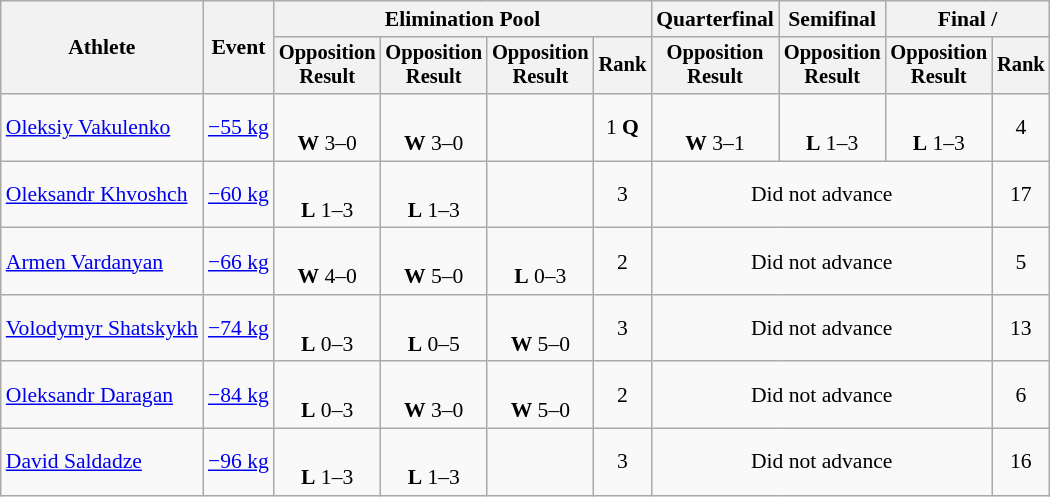<table class="wikitable" style="font-size:90%">
<tr>
<th rowspan="2">Athlete</th>
<th rowspan="2">Event</th>
<th colspan=4>Elimination Pool</th>
<th>Quarterfinal</th>
<th>Semifinal</th>
<th colspan=2>Final / </th>
</tr>
<tr style="font-size: 95%">
<th>Opposition<br>Result</th>
<th>Opposition<br>Result</th>
<th>Opposition<br>Result</th>
<th>Rank</th>
<th>Opposition<br>Result</th>
<th>Opposition<br>Result</th>
<th>Opposition<br>Result</th>
<th>Rank</th>
</tr>
<tr align=center>
<td align=left><a href='#'>Oleksiy Vakulenko</a></td>
<td align=left><a href='#'>−55 kg</a></td>
<td><br><strong>W</strong> 3–0 <sup></sup></td>
<td><br><strong>W</strong> 3–0 <sup></sup></td>
<td></td>
<td>1 <strong>Q</strong></td>
<td><br><strong>W</strong> 3–1 <sup></sup></td>
<td><br><strong>L</strong> 1–3 <sup></sup></td>
<td><br><strong>L</strong> 1–3 <sup></sup></td>
<td>4</td>
</tr>
<tr align=center>
<td align=left><a href='#'>Oleksandr Khvoshch</a></td>
<td align=left><a href='#'>−60 kg</a></td>
<td><br><strong>L</strong> 1–3 <sup></sup></td>
<td><br><strong>L</strong> 1–3 <sup></sup></td>
<td></td>
<td>3</td>
<td colspan=3>Did not advance</td>
<td>17</td>
</tr>
<tr align=center>
<td align=left><a href='#'>Armen Vardanyan</a></td>
<td align=left><a href='#'>−66 kg</a></td>
<td><br><strong>W</strong> 4–0 <sup></sup></td>
<td><br><strong>W</strong> 5–0 <sup></sup></td>
<td><br><strong>L</strong> 0–3 <sup></sup></td>
<td>2</td>
<td colspan=3>Did not advance</td>
<td>5</td>
</tr>
<tr align=center>
<td align=left><a href='#'>Volodymyr Shatskykh</a></td>
<td align=left><a href='#'>−74 kg</a></td>
<td><br><strong>L</strong> 0–3 <sup></sup></td>
<td><br><strong>L</strong> 0–5 <sup></sup></td>
<td><br><strong>W</strong> 5–0 <sup></sup></td>
<td>3</td>
<td colspan=3>Did not advance</td>
<td>13</td>
</tr>
<tr align=center>
<td align=left><a href='#'>Oleksandr Daragan</a></td>
<td align=left><a href='#'>−84 kg</a></td>
<td><br><strong>L</strong> 0–3 <sup></sup></td>
<td><br><strong>W</strong> 3–0 <sup></sup></td>
<td><br><strong>W</strong> 5–0 <sup></sup></td>
<td>2</td>
<td colspan=3>Did not advance</td>
<td>6</td>
</tr>
<tr align=center>
<td align=left><a href='#'>David Saldadze</a></td>
<td align=left><a href='#'>−96 kg</a></td>
<td><br><strong>L</strong> 1–3 <sup></sup></td>
<td><br><strong>L</strong> 1–3 <sup></sup></td>
<td></td>
<td>3</td>
<td colspan=3>Did not advance</td>
<td>16</td>
</tr>
</table>
